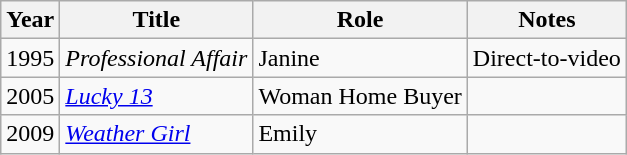<table class="wikitable sortable">
<tr>
<th>Year</th>
<th>Title</th>
<th>Role</th>
<th>Notes</th>
</tr>
<tr>
<td>1995</td>
<td><em>Professional Affair</em></td>
<td>Janine</td>
<td>Direct-to-video</td>
</tr>
<tr>
<td>2005</td>
<td><em><a href='#'>Lucky 13</a></em></td>
<td>Woman Home Buyer</td>
<td></td>
</tr>
<tr>
<td>2009</td>
<td><em><a href='#'>Weather Girl</a></em></td>
<td>Emily</td>
<td></td>
</tr>
</table>
